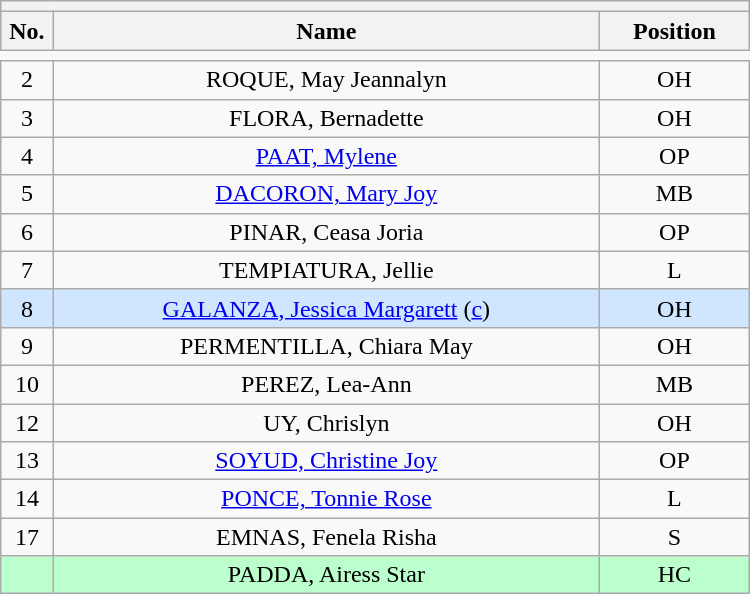<table class="wikitable mw-collapsible" style="text-align: center; width: 500px; border: none">
<tr>
<th style='text-align: left;' colspan=3></th>
</tr>
<tr>
<th style='width: 7%;'>No.</th>
<th>Name</th>
<th style='width: 20%;'>Position</th>
</tr>
<tr>
<td style='border: none;'></td>
</tr>
<tr>
<td>2</td>
<td>ROQUE, May Jeannalyn</td>
<td>OH</td>
</tr>
<tr>
<td>3</td>
<td>FLORA, Bernadette</td>
<td>OH</td>
</tr>
<tr>
<td>4</td>
<td><a href='#'>PAAT, Mylene</a></td>
<td>OP</td>
</tr>
<tr>
<td>5</td>
<td><a href='#'>DACORON, Mary Joy</a></td>
<td>MB</td>
</tr>
<tr>
<td>6</td>
<td>PINAR, Ceasa Joria</td>
<td>OP</td>
</tr>
<tr>
<td>7</td>
<td>TEMPIATURA, Jellie</td>
<td>L</td>
</tr>
<tr bgcolor=#D0E6FF>
<td>8</td>
<td><a href='#'>GALANZA, Jessica Margarett</a>  (<a href='#'>c</a>)</td>
<td>OH</td>
</tr>
<tr>
<td>9</td>
<td>PERMENTILLA, Chiara May</td>
<td>OH</td>
</tr>
<tr>
<td>10</td>
<td>PEREZ, Lea-Ann</td>
<td>MB</td>
</tr>
<tr>
<td>12</td>
<td>UY, Chrislyn</td>
<td>OH</td>
</tr>
<tr>
<td>13</td>
<td><a href='#'>SOYUD, Christine Joy</a></td>
<td>OP</td>
</tr>
<tr>
<td>14</td>
<td><a href='#'>PONCE, Tonnie Rose</a></td>
<td>L</td>
</tr>
<tr>
<td>17</td>
<td>EMNAS, Fenela Risha</td>
<td>S</td>
</tr>
<tr bgcolor=#BBFFCC>
<td></td>
<td>PADDA, Airess Star</td>
<td>HC</td>
</tr>
</table>
